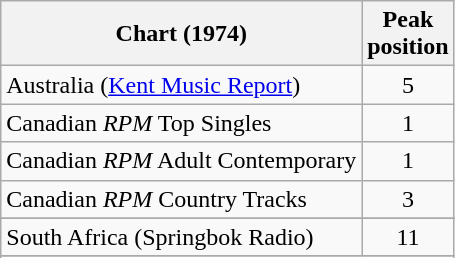<table class="wikitable sortable">
<tr>
<th>Chart (1974)</th>
<th>Peak<br>position</th>
</tr>
<tr>
<td>Australia (<a href='#'>Kent Music Report</a>)</td>
<td style="text-align:center;">5</td>
</tr>
<tr>
<td>Canadian <em>RPM</em> Top Singles</td>
<td style="text-align:center;">1</td>
</tr>
<tr>
<td>Canadian <em>RPM</em> Adult Contemporary</td>
<td style="text-align:center;">1</td>
</tr>
<tr>
<td>Canadian <em>RPM</em> Country Tracks</td>
<td style="text-align:center;">3</td>
</tr>
<tr>
</tr>
<tr>
<td>South Africa (Springbok Radio)</td>
<td style="text-align:center;">11</td>
</tr>
<tr>
</tr>
<tr>
</tr>
<tr>
</tr>
<tr>
</tr>
</table>
